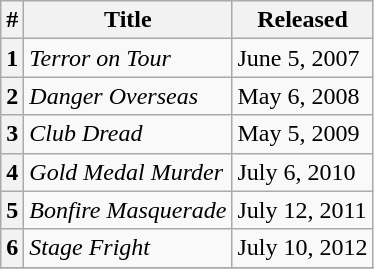<table class="wikitable">
<tr>
<th>#</th>
<th>Title</th>
<th>Released</th>
</tr>
<tr>
<th>1</th>
<td><em>Terror on Tour</em></td>
<td>June 5, 2007</td>
</tr>
<tr>
<th>2</th>
<td><em>Danger Overseas</em></td>
<td>May 6, 2008</td>
</tr>
<tr>
<th>3</th>
<td><em>Club Dread</em></td>
<td>May 5, 2009</td>
</tr>
<tr>
<th>4</th>
<td><em>Gold Medal Murder</em></td>
<td>July 6, 2010</td>
</tr>
<tr>
<th>5</th>
<td><em>Bonfire Masquerade</em></td>
<td>July 12, 2011</td>
</tr>
<tr>
<th>6</th>
<td><em>Stage Fright</em></td>
<td>July 10, 2012</td>
</tr>
<tr>
</tr>
</table>
